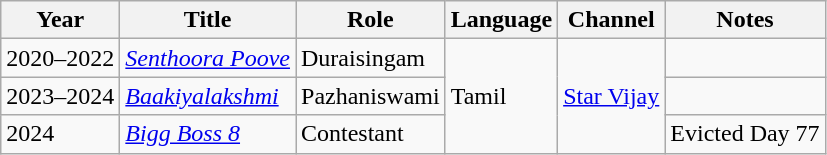<table class="wikitable sortable">
<tr>
<th scope="col">Year</th>
<th scope="col">Title</th>
<th scope="col">Role</th>
<th scope="col">Language</th>
<th scope="col">Channel</th>
<th scope="col">Notes</th>
</tr>
<tr>
<td>2020–2022</td>
<td><em><a href='#'>Senthoora Poove</a></em></td>
<td>Duraisingam</td>
<td rowspan="3">Tamil</td>
<td rowspan="3"><a href='#'>Star Vijay</a></td>
<td></td>
</tr>
<tr>
<td>2023–2024</td>
<td><em><a href='#'>Baakiyalakshmi</a></em></td>
<td>Pazhaniswami</td>
<td></td>
</tr>
<tr>
<td>2024</td>
<td><em><a href='#'>Bigg Boss 8</a></em></td>
<td>Contestant</td>
<td>Evicted Day 77</td>
</tr>
</table>
